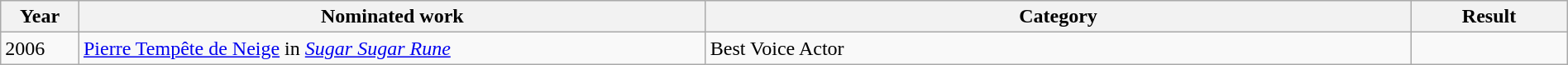<table class="wikitable" width=100%>
<tr>
<th width=5%>Year</th>
<th width=40%>Nominated work</th>
<th width=45%>Category</th>
<th width=10%>Result</th>
</tr>
<tr>
<td>2006</td>
<td><a href='#'>Pierre Tempête de Neige</a> in <em><a href='#'>Sugar Sugar Rune</a></em></td>
<td>Best Voice Actor</td>
<td></td>
</tr>
</table>
